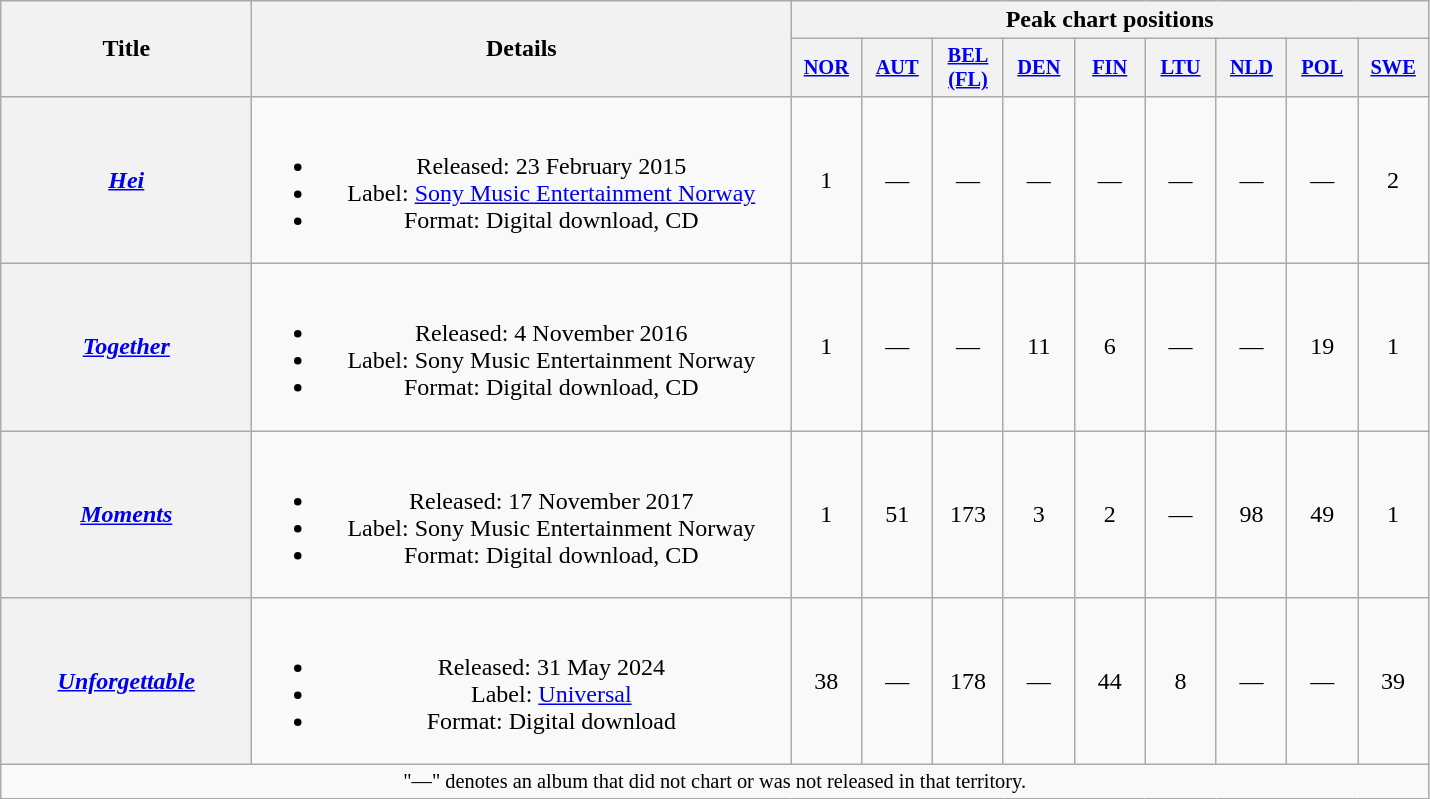<table class="wikitable plainrowheaders" style="text-align:center;">
<tr>
<th scope="col" rowspan="2" style="width:10em;">Title</th>
<th scope="col" rowspan="2" style="width:22em;">Details</th>
<th scope="col" colspan="9">Peak chart positions</th>
</tr>
<tr>
<th scope="col" style="width:3em;font-size:85%;"><a href='#'>NOR</a><br></th>
<th scope="col" style="width:3em;font-size:85%;"><a href='#'>AUT</a><br></th>
<th scope="col" style="width:3em;font-size:85%;"><a href='#'>BEL<br>(FL)</a><br></th>
<th scope="col" style="width:3em;font-size:85%;"><a href='#'>DEN</a><br></th>
<th scope="col" style="width:3em;font-size:85%;"><a href='#'>FIN</a><br></th>
<th scope="col" style="width:3em;font-size:85%;"><a href='#'>LTU</a><br></th>
<th scope="col" style="width:3em;font-size:85%;"><a href='#'>NLD</a><br></th>
<th scope="col" style="width:3em;font-size:85%;"><a href='#'>POL</a><br></th>
<th scope="col" style="width:3em;font-size:85%;"><a href='#'>SWE</a><br></th>
</tr>
<tr>
<th scope="row"><em><a href='#'>Hei</a></em></th>
<td><br><ul><li>Released: 23 February 2015</li><li>Label: <a href='#'>Sony Music Entertainment Norway</a></li><li>Format: Digital download, CD</li></ul></td>
<td>1</td>
<td>—</td>
<td>—</td>
<td>—</td>
<td>—</td>
<td>—</td>
<td>—</td>
<td>—</td>
<td>2</td>
</tr>
<tr>
<th scope="row"><em><a href='#'>Together</a></em></th>
<td><br><ul><li>Released: 4 November 2016</li><li>Label: Sony Music Entertainment Norway</li><li>Format: Digital download, CD</li></ul></td>
<td>1</td>
<td>—</td>
<td>—</td>
<td>11</td>
<td>6</td>
<td>—</td>
<td>—</td>
<td>19</td>
<td>1</td>
</tr>
<tr>
<th scope="row"><em><a href='#'>Moments</a></em></th>
<td><br><ul><li>Released: 17 November 2017</li><li>Label: Sony Music Entertainment Norway</li><li>Format: Digital download, CD</li></ul></td>
<td>1</td>
<td>51</td>
<td>173</td>
<td>3</td>
<td>2</td>
<td>—</td>
<td>98</td>
<td>49</td>
<td>1</td>
</tr>
<tr>
<th scope="row"><em><a href='#'>Unforgettable</a></em></th>
<td><br><ul><li>Released: 31 May 2024</li><li>Label: <a href='#'>Universal</a></li><li>Format: Digital download</li></ul></td>
<td>38<br></td>
<td>—</td>
<td>178</td>
<td>—</td>
<td>44<br></td>
<td>8</td>
<td>—</td>
<td>—</td>
<td>39<br></td>
</tr>
<tr>
<td colspan="20" style="font-size:85%;">"—" denotes an album that did not chart or was not released in that territory.</td>
</tr>
</table>
